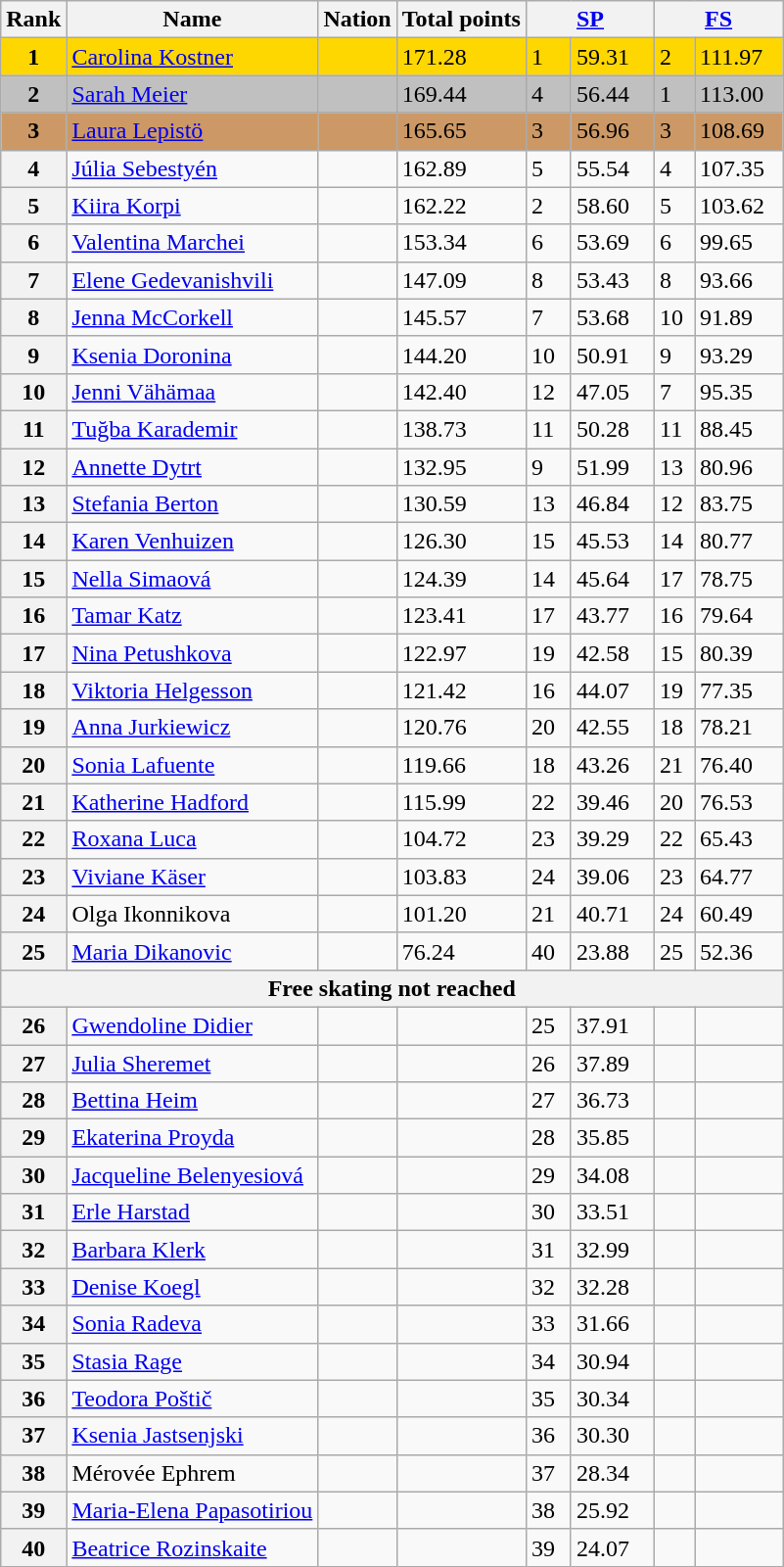<table class="wikitable">
<tr>
<th>Rank</th>
<th>Name</th>
<th>Nation</th>
<th>Total points</th>
<th colspan="2" width="80px"><a href='#'>SP</a></th>
<th colspan="2" width="80px"><a href='#'>FS</a></th>
</tr>
<tr bgcolor="gold">
<td align="center"><strong>1</strong></td>
<td><a href='#'>Carolina Kostner</a></td>
<td></td>
<td>171.28</td>
<td>1</td>
<td>59.31</td>
<td>2</td>
<td>111.97</td>
</tr>
<tr bgcolor="silver">
<td align="center"><strong>2</strong></td>
<td><a href='#'>Sarah Meier</a></td>
<td></td>
<td>169.44</td>
<td>4</td>
<td>56.44</td>
<td>1</td>
<td>113.00</td>
</tr>
<tr bgcolor="cc9966">
<td align="center"><strong>3</strong></td>
<td><a href='#'>Laura Lepistö</a></td>
<td></td>
<td>165.65</td>
<td>3</td>
<td>56.96</td>
<td>3</td>
<td>108.69</td>
</tr>
<tr>
<th>4</th>
<td><a href='#'>Júlia Sebestyén</a></td>
<td></td>
<td>162.89</td>
<td>5</td>
<td>55.54</td>
<td>4</td>
<td>107.35</td>
</tr>
<tr>
<th>5</th>
<td><a href='#'>Kiira Korpi</a></td>
<td></td>
<td>162.22</td>
<td>2</td>
<td>58.60</td>
<td>5</td>
<td>103.62</td>
</tr>
<tr>
<th>6</th>
<td><a href='#'>Valentina Marchei</a></td>
<td></td>
<td>153.34</td>
<td>6</td>
<td>53.69</td>
<td>6</td>
<td>99.65</td>
</tr>
<tr>
<th>7</th>
<td><a href='#'>Elene Gedevanishvili</a></td>
<td></td>
<td>147.09</td>
<td>8</td>
<td>53.43</td>
<td>8</td>
<td>93.66</td>
</tr>
<tr>
<th>8</th>
<td><a href='#'>Jenna McCorkell</a></td>
<td></td>
<td>145.57</td>
<td>7</td>
<td>53.68</td>
<td>10</td>
<td>91.89</td>
</tr>
<tr>
<th>9</th>
<td><a href='#'>Ksenia Doronina</a></td>
<td></td>
<td>144.20</td>
<td>10</td>
<td>50.91</td>
<td>9</td>
<td>93.29</td>
</tr>
<tr>
<th>10</th>
<td><a href='#'>Jenni Vähämaa</a></td>
<td></td>
<td>142.40</td>
<td>12</td>
<td>47.05</td>
<td>7</td>
<td>95.35</td>
</tr>
<tr>
<th>11</th>
<td><a href='#'>Tuğba Karademir</a></td>
<td></td>
<td>138.73</td>
<td>11</td>
<td>50.28</td>
<td>11</td>
<td>88.45</td>
</tr>
<tr>
<th>12</th>
<td><a href='#'>Annette Dytrt</a></td>
<td></td>
<td>132.95</td>
<td>9</td>
<td>51.99</td>
<td>13</td>
<td>80.96</td>
</tr>
<tr>
<th>13</th>
<td><a href='#'>Stefania Berton</a></td>
<td></td>
<td>130.59</td>
<td>13</td>
<td>46.84</td>
<td>12</td>
<td>83.75</td>
</tr>
<tr>
<th>14</th>
<td><a href='#'>Karen Venhuizen</a></td>
<td></td>
<td>126.30</td>
<td>15</td>
<td>45.53</td>
<td>14</td>
<td>80.77</td>
</tr>
<tr>
<th>15</th>
<td><a href='#'>Nella Simaová</a></td>
<td></td>
<td>124.39</td>
<td>14</td>
<td>45.64</td>
<td>17</td>
<td>78.75</td>
</tr>
<tr>
<th>16</th>
<td><a href='#'>Tamar Katz</a></td>
<td></td>
<td>123.41</td>
<td>17</td>
<td>43.77</td>
<td>16</td>
<td>79.64</td>
</tr>
<tr>
<th>17</th>
<td><a href='#'>Nina Petushkova</a></td>
<td></td>
<td>122.97</td>
<td>19</td>
<td>42.58</td>
<td>15</td>
<td>80.39</td>
</tr>
<tr>
<th>18</th>
<td><a href='#'>Viktoria Helgesson</a></td>
<td></td>
<td>121.42</td>
<td>16</td>
<td>44.07</td>
<td>19</td>
<td>77.35</td>
</tr>
<tr>
<th>19</th>
<td><a href='#'>Anna Jurkiewicz</a></td>
<td></td>
<td>120.76</td>
<td>20</td>
<td>42.55</td>
<td>18</td>
<td>78.21</td>
</tr>
<tr>
<th>20</th>
<td><a href='#'>Sonia Lafuente</a></td>
<td></td>
<td>119.66</td>
<td>18</td>
<td>43.26</td>
<td>21</td>
<td>76.40</td>
</tr>
<tr>
<th>21</th>
<td><a href='#'>Katherine Hadford</a></td>
<td></td>
<td>115.99</td>
<td>22</td>
<td>39.46</td>
<td>20</td>
<td>76.53</td>
</tr>
<tr>
<th>22</th>
<td><a href='#'>Roxana Luca</a></td>
<td></td>
<td>104.72</td>
<td>23</td>
<td>39.29</td>
<td>22</td>
<td>65.43</td>
</tr>
<tr>
<th>23</th>
<td><a href='#'>Viviane Käser</a></td>
<td></td>
<td>103.83</td>
<td>24</td>
<td>39.06</td>
<td>23</td>
<td>64.77</td>
</tr>
<tr>
<th>24</th>
<td>Olga Ikonnikova</td>
<td></td>
<td>101.20</td>
<td>21</td>
<td>40.71</td>
<td>24</td>
<td>60.49</td>
</tr>
<tr>
<th>25</th>
<td><a href='#'>Maria Dikanovic</a></td>
<td></td>
<td>76.24</td>
<td>40</td>
<td>23.88</td>
<td>25</td>
<td>52.36</td>
</tr>
<tr>
<th colspan=8>Free skating not reached</th>
</tr>
<tr>
<th>26</th>
<td><a href='#'>Gwendoline Didier</a></td>
<td></td>
<td></td>
<td>25</td>
<td>37.91</td>
<td></td>
<td></td>
</tr>
<tr>
<th>27</th>
<td><a href='#'>Julia Sheremet</a></td>
<td></td>
<td></td>
<td>26</td>
<td>37.89</td>
<td></td>
<td></td>
</tr>
<tr>
<th>28</th>
<td><a href='#'>Bettina Heim</a></td>
<td></td>
<td></td>
<td>27</td>
<td>36.73</td>
<td></td>
<td></td>
</tr>
<tr>
<th>29</th>
<td><a href='#'>Ekaterina Proyda</a></td>
<td></td>
<td></td>
<td>28</td>
<td>35.85</td>
<td></td>
<td></td>
</tr>
<tr>
<th>30</th>
<td><a href='#'>Jacqueline Belenyesiová</a></td>
<td></td>
<td></td>
<td>29</td>
<td>34.08</td>
<td></td>
<td></td>
</tr>
<tr>
<th>31</th>
<td><a href='#'>Erle Harstad</a></td>
<td></td>
<td></td>
<td>30</td>
<td>33.51</td>
<td></td>
<td></td>
</tr>
<tr>
<th>32</th>
<td><a href='#'>Barbara Klerk</a></td>
<td></td>
<td></td>
<td>31</td>
<td>32.99</td>
<td></td>
<td></td>
</tr>
<tr>
<th>33</th>
<td><a href='#'>Denise Koegl</a></td>
<td></td>
<td></td>
<td>32</td>
<td>32.28</td>
<td></td>
<td></td>
</tr>
<tr>
<th>34</th>
<td><a href='#'>Sonia Radeva</a></td>
<td></td>
<td></td>
<td>33</td>
<td>31.66</td>
<td></td>
<td></td>
</tr>
<tr>
<th>35</th>
<td><a href='#'>Stasia Rage</a></td>
<td></td>
<td></td>
<td>34</td>
<td>30.94</td>
<td></td>
<td></td>
</tr>
<tr>
<th>36</th>
<td><a href='#'>Teodora Poštič</a></td>
<td></td>
<td></td>
<td>35</td>
<td>30.34</td>
<td></td>
<td></td>
</tr>
<tr>
<th>37</th>
<td><a href='#'>Ksenia Jastsenjski</a></td>
<td></td>
<td></td>
<td>36</td>
<td>30.30</td>
<td></td>
<td></td>
</tr>
<tr>
<th>38</th>
<td>Mérovée Ephrem</td>
<td></td>
<td></td>
<td>37</td>
<td>28.34</td>
<td></td>
<td></td>
</tr>
<tr>
<th>39</th>
<td><a href='#'>Maria-Elena Papasotiriou</a></td>
<td></td>
<td></td>
<td>38</td>
<td>25.92</td>
<td></td>
<td></td>
</tr>
<tr>
<th>40</th>
<td><a href='#'>Beatrice Rozinskaite</a></td>
<td></td>
<td></td>
<td>39</td>
<td>24.07</td>
<td></td>
<td></td>
</tr>
</table>
